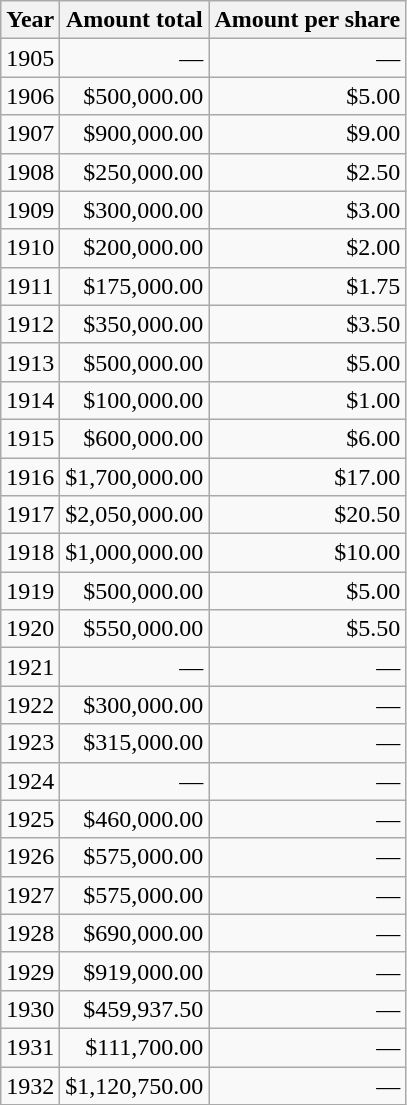<table class="wikitable sortable sortable">
<tr>
<th scope="col">Year</th>
<th scope="col">Amount total</th>
<th scope="col">Amount per share</th>
</tr>
<tr>
<td>1905</td>
<td align= right>—</td>
<td align= right>—</td>
</tr>
<tr>
<td>1906</td>
<td align= right>$500,000.00</td>
<td align= right>$5.00</td>
</tr>
<tr>
<td>1907</td>
<td align= right>$900,000.00</td>
<td align= right>$9.00</td>
</tr>
<tr>
<td>1908</td>
<td align= right>$250,000.00</td>
<td align= right>$2.50</td>
</tr>
<tr>
<td>1909</td>
<td align= right>$300,000.00</td>
<td align= right>$3.00</td>
</tr>
<tr>
<td>1910</td>
<td align= right>$200,000.00</td>
<td align= right>$2.00</td>
</tr>
<tr>
<td>1911</td>
<td align= right>$175,000.00</td>
<td align= right>$1.75</td>
</tr>
<tr>
<td>1912</td>
<td align= right>$350,000.00</td>
<td align= right>$3.50</td>
</tr>
<tr>
<td>1913</td>
<td align= right>$500,000.00</td>
<td align= right>$5.00</td>
</tr>
<tr>
<td>1914</td>
<td align= right>$100,000.00</td>
<td align= right>$1.00</td>
</tr>
<tr>
<td>1915</td>
<td align= right>$600,000.00</td>
<td align= right>$6.00</td>
</tr>
<tr>
<td>1916</td>
<td align= right>$1,700,000.00</td>
<td align= right>$17.00</td>
</tr>
<tr>
<td>1917</td>
<td align= right>$2,050,000.00</td>
<td align= right>$20.50</td>
</tr>
<tr>
<td>1918</td>
<td align= right>$1,000,000.00</td>
<td align= right>$10.00</td>
</tr>
<tr>
<td>1919</td>
<td align= right>$500,000.00</td>
<td align= right>$5.00</td>
</tr>
<tr>
<td>1920</td>
<td align= right>$550,000.00</td>
<td align= right>$5.50</td>
</tr>
<tr>
<td>1921</td>
<td align= right>—</td>
<td align= right>—</td>
</tr>
<tr>
<td>1922</td>
<td align= right>$300,000.00</td>
<td align= right>—</td>
</tr>
<tr>
<td>1923</td>
<td align= right>$315,000.00</td>
<td align= right>—</td>
</tr>
<tr>
<td>1924</td>
<td align= right>—</td>
<td align= right>—</td>
</tr>
<tr>
<td>1925</td>
<td align= right>$460,000.00</td>
<td align= right>—</td>
</tr>
<tr>
<td>1926</td>
<td align= right>$575,000.00</td>
<td align= right>—</td>
</tr>
<tr>
<td>1927</td>
<td align= right>$575,000.00</td>
<td align= right>—</td>
</tr>
<tr>
<td>1928</td>
<td align= right>$690,000.00</td>
<td align= right>—</td>
</tr>
<tr>
<td>1929</td>
<td align= right>$919,000.00</td>
<td align= right>—</td>
</tr>
<tr>
<td>1930</td>
<td align= right>$459,937.50</td>
<td align= right>—</td>
</tr>
<tr>
<td>1931</td>
<td align= right>$111,700.00</td>
<td align= right>—</td>
</tr>
<tr>
<td>1932</td>
<td align= right>$1,120,750.00</td>
<td align= right>—</td>
</tr>
</table>
